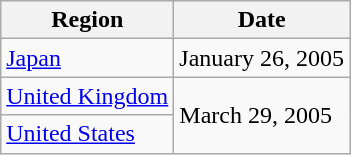<table class="wikitable">
<tr>
<th>Region</th>
<th>Date</th>
</tr>
<tr>
<td><a href='#'>Japan</a></td>
<td>January 26, 2005</td>
</tr>
<tr>
<td><a href='#'>United Kingdom</a></td>
<td rowspan="2">March 29, 2005</td>
</tr>
<tr>
<td><a href='#'>United States</a></td>
</tr>
</table>
